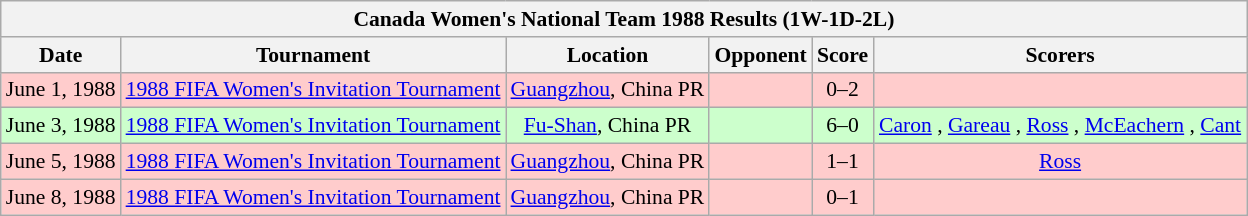<table class="wikitable collapsible collapsed" style="font-size:90%">
<tr>
<th colspan="6"><strong>Canada Women's National Team 1988 Results (1W-1D-2L)</strong></th>
</tr>
<tr>
<th>Date</th>
<th>Tournament</th>
<th>Location</th>
<th>Opponent</th>
<th>Score</th>
<th width=30%>Scorers</th>
</tr>
<tr style="background:#fcc;">
<td style="text-align: center;">June 1, 1988</td>
<td style="text-align: center;"><a href='#'>1988 FIFA Women's Invitation Tournament</a></td>
<td style="text-align: center;"><a href='#'>Guangzhou</a>, China PR</td>
<td></td>
<td style="text-align: center;">0–2</td>
<td style="text-align: center;"></td>
</tr>
<tr style="background:#cfc;">
<td style="text-align: center;">June 3, 1988</td>
<td style="text-align: center;"><a href='#'>1988 FIFA Women's Invitation Tournament</a></td>
<td style="text-align: center;"><a href='#'>Fu-Shan</a>, China PR</td>
<td></td>
<td style="text-align: center;">6–0</td>
<td style="text-align: center;"><a href='#'>Caron</a> , <a href='#'>Gareau</a> , <a href='#'>Ross</a> , <a href='#'>McEachern</a> , <a href='#'>Cant</a> </td>
</tr>
<tr style="background:#fcc;">
<td style="text-align: center;">June 5, 1988</td>
<td style="text-align: center;"><a href='#'>1988 FIFA Women's Invitation Tournament</a></td>
<td style="text-align: center;"><a href='#'>Guangzhou</a>, China PR</td>
<td></td>
<td style="text-align: center;">1–1</td>
<td style="text-align: center;"><a href='#'>Ross</a> </td>
</tr>
<tr style="background:#fcc;">
<td style="text-align: center;">June 8, 1988</td>
<td style="text-align: center;"><a href='#'>1988 FIFA Women's Invitation Tournament</a></td>
<td style="text-align: center;"><a href='#'>Guangzhou</a>, China PR</td>
<td></td>
<td style="text-align: center;">0–1</td>
<td style="text-align: center;"></td>
</tr>
</table>
